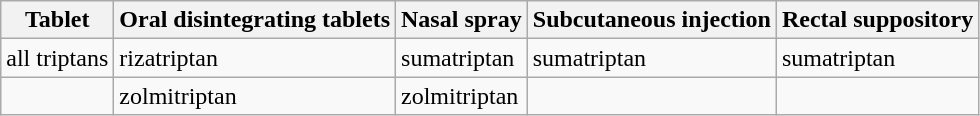<table class="wikitable">
<tr>
<th>Tablet</th>
<th>Oral disintegrating tablets</th>
<th>Nasal spray</th>
<th>Subcutaneous injection</th>
<th>Rectal suppository</th>
</tr>
<tr>
<td>all triptans</td>
<td>rizatriptan</td>
<td>sumatriptan</td>
<td>sumatriptan</td>
<td>sumatriptan</td>
</tr>
<tr>
<td></td>
<td>zolmitriptan</td>
<td>zolmitriptan</td>
<td></td>
<td></td>
</tr>
</table>
